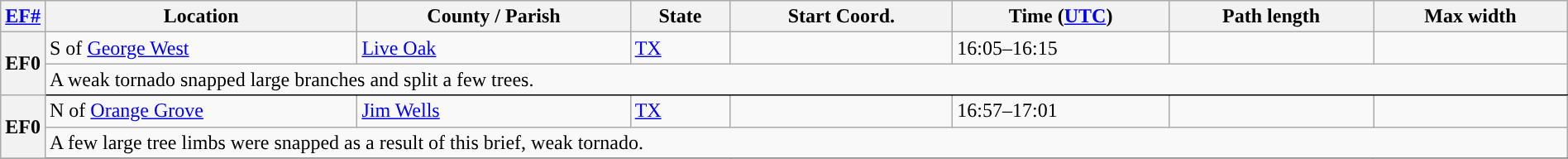<table class="wikitable sortable" style="width:100%;">
<tr>
<th scope="col" width="2%" align="center"><a href='#'>EF#</a></th>
<th scope="col" align="center" class="unsortable">Location</th>
<th scope="col" align="center" class="unsortable">County / Parish</th>
<th scope="col" align="center">State</th>
<th scope="col" align="center">Start Coord.</th>
<th scope="col" align="center">Time (<a href='#'>UTC</a>)</th>
<th scope="col" align="center">Path length</th>
<th scope="col" align="center">Max width</th>
</tr>
<tr>
<th scope="row" rowspan="2" style="background-color:#">EF0</th>
<td>S of <a href='#'>George West</a></td>
<td><a href='#'>Live Oak</a></td>
<td><a href='#'>TX</a></td>
<td></td>
<td>16:05–16:15</td>
<td></td>
<td></td>
</tr>
<tr class="expand-child">
<td colspan="8" style=" border-bottom: 1px solid black;">A weak tornado snapped large branches and split a few trees.</td>
</tr>
<tr>
<th scope="row" rowspan="2" style="background-color:#">EF0</th>
<td>N of <a href='#'>Orange Grove</a></td>
<td><a href='#'>Jim Wells</a></td>
<td><a href='#'>TX</a></td>
<td></td>
<td>16:57–17:01</td>
<td></td>
<td></td>
</tr>
<tr class="expand-child">
<td colspan="8" style=" border-bottom: 1px solid black;">A few large tree limbs were snapped as a result of this brief, weak tornado.</td>
</tr>
<tr>
</tr>
</table>
